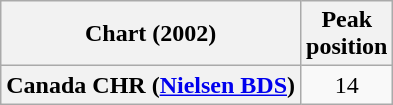<table class="wikitable sortable plainrowheaders" style="text-align:center">
<tr>
<th scope="col">Chart (2002)</th>
<th scope="col">Peak<br>position</th>
</tr>
<tr>
<th scope="row">Canada CHR (<a href='#'>Nielsen BDS</a>)</th>
<td align="center">14</td>
</tr>
</table>
